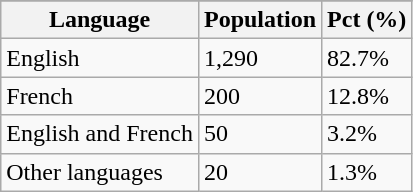<table class="wikitable">
<tr>
</tr>
<tr>
<th>Language</th>
<th>Population</th>
<th>Pct (%)</th>
</tr>
<tr>
<td>English</td>
<td>1,290</td>
<td>82.7%</td>
</tr>
<tr>
<td>French</td>
<td>200</td>
<td>12.8%</td>
</tr>
<tr>
<td>English and French</td>
<td>50</td>
<td>3.2%</td>
</tr>
<tr>
<td>Other languages</td>
<td>20</td>
<td>1.3%</td>
</tr>
</table>
